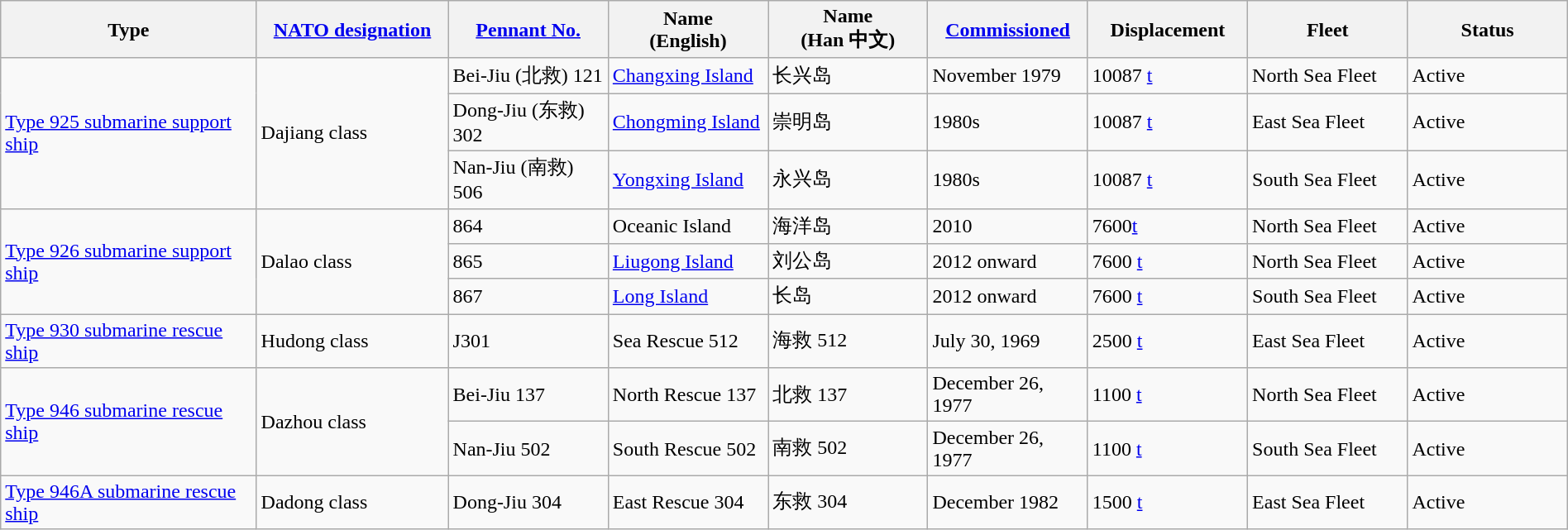<table class="wikitable sortable"  style="margin:auto; width:100%;">
<tr>
<th style="text-align:center; width:16%;">Type</th>
<th style="text-align:center; width:12%;"><a href='#'>NATO designation</a></th>
<th style="text-align:center; width:10%;"><a href='#'>Pennant No.</a></th>
<th style="text-align:center; width:10%;">Name<br>(English)</th>
<th style="text-align:center; width:10%;">Name<br>(Han 中文)</th>
<th style="text-align:center; width:10%;"><a href='#'>Commissioned</a></th>
<th style="text-align:center; width:10%;">Displacement</th>
<th style="text-align:center; width:10%;">Fleet</th>
<th style="text-align:center; width:10%;">Status</th>
</tr>
<tr>
<td rowspan="3"><a href='#'>Type 925 submarine support ship</a></td>
<td rowspan="3">Dajiang class</td>
<td>Bei-Jiu (北救) 121</td>
<td><a href='#'>Changxing Island</a></td>
<td>长兴岛</td>
<td>November 1979</td>
<td>10087 <a href='#'>t</a></td>
<td>North Sea Fleet</td>
<td><span>Active</span></td>
</tr>
<tr>
<td>Dong-Jiu (东救) 302</td>
<td><a href='#'>Chongming Island</a></td>
<td>崇明岛</td>
<td>1980s</td>
<td>10087 <a href='#'>t</a></td>
<td>East Sea Fleet</td>
<td><span>Active</span></td>
</tr>
<tr>
<td>Nan-Jiu (南救) 506</td>
<td><a href='#'>Yongxing Island</a></td>
<td>永兴岛</td>
<td>1980s</td>
<td>10087 <a href='#'>t</a></td>
<td>South Sea Fleet</td>
<td><span>Active</span></td>
</tr>
<tr>
<td rowspan="3"><a href='#'>Type 926 submarine support ship</a></td>
<td rowspan="3">Dalao class</td>
<td>864</td>
<td>Oceanic Island</td>
<td>海洋岛</td>
<td>2010</td>
<td>7600<a href='#'>t</a></td>
<td>North Sea Fleet</td>
<td><span>Active</span></td>
</tr>
<tr>
<td>865</td>
<td><a href='#'>Liugong Island</a></td>
<td>刘公岛</td>
<td>2012 onward</td>
<td>7600 <a href='#'>t</a></td>
<td>North Sea Fleet</td>
<td><span>Active</span></td>
</tr>
<tr>
<td>867</td>
<td><a href='#'>Long Island</a></td>
<td>长岛</td>
<td>2012 onward</td>
<td>7600 <a href='#'>t</a></td>
<td>South Sea Fleet</td>
<td><span>Active</span></td>
</tr>
<tr>
<td><a href='#'>Type 930 submarine rescue ship</a></td>
<td>Hudong class</td>
<td>J301</td>
<td>Sea Rescue 512</td>
<td>海救 512</td>
<td>July 30, 1969</td>
<td>2500 <a href='#'>t</a></td>
<td>East Sea Fleet</td>
<td><span>Active</span></td>
</tr>
<tr>
<td rowspan="2"><a href='#'>Type 946 submarine rescue ship</a></td>
<td rowspan="2">Dazhou class</td>
<td>Bei-Jiu 137</td>
<td>North Rescue 137</td>
<td>北救 137</td>
<td>December 26, 1977</td>
<td>1100 <a href='#'>t</a></td>
<td>North Sea Fleet</td>
<td><span>Active</span></td>
</tr>
<tr>
<td>Nan-Jiu 502</td>
<td>South Rescue 502</td>
<td>南救 502</td>
<td>December 26, 1977</td>
<td>1100 <a href='#'>t</a></td>
<td>South Sea Fleet</td>
<td><span>Active</span></td>
</tr>
<tr>
<td><a href='#'>Type 946A submarine rescue ship</a></td>
<td>Dadong class</td>
<td>Dong-Jiu 304</td>
<td>East Rescue 304</td>
<td>东救 304</td>
<td>December 1982</td>
<td>1500 <a href='#'>t</a></td>
<td>East Sea Fleet</td>
<td><span>Active</span></td>
</tr>
</table>
